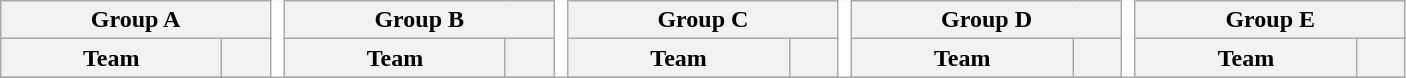<table class="wikitable" style="text-align:center">
<tr>
<th colspan="2">Group A</th>
<td rowspan="10" style="width:1%;background:#fff;border-top-style:hidden;"></td>
<th colspan="2">Group B</th>
<td rowspan="10" style="width:1%;background:#fff;border-top-style:hidden;"></td>
<th colspan="2">Group C</th>
<td rowspan="10" style="width:1%;background:#fff;border-top-style:hidden;"></td>
<th colspan="2">Group D</th>
<td rowspan="10" style="width:1%;background:#fff;border-top-style:hidden;"></td>
<th colspan="2">Group E</th>
</tr>
<tr>
<th style="width:140px;">Team</th>
<th style="width:25px;"></th>
<th style="width:140px;">Team</th>
<th style="width:25px;"></th>
<th style="width:140px;">Team</th>
<th style="width:25px;"></th>
<th style="width:140px;">Team</th>
<th style="width:25px;"></th>
<th style="width:140px;">Team</th>
<th style="width:25px;"></th>
</tr>
<tr>
</tr>
<tr>
</tr>
<tr>
</tr>
<tr>
</tr>
<tr>
</tr>
<tr>
</tr>
<tr>
</tr>
<tr>
</tr>
</table>
